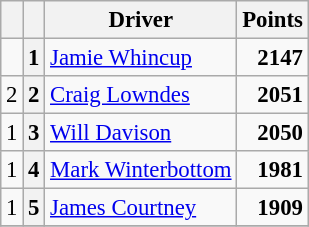<table class="wikitable" style="font-size: 95%;">
<tr>
<th></th>
<th></th>
<th>Driver</th>
<th>Points</th>
</tr>
<tr>
<td></td>
<th>1</th>
<td><a href='#'>Jamie Whincup</a></td>
<td align="right"><strong>2147</strong></td>
</tr>
<tr>
<td> 2</td>
<th>2</th>
<td><a href='#'>Craig Lowndes</a></td>
<td align="right"><strong>2051</strong></td>
</tr>
<tr>
<td> 1</td>
<th>3</th>
<td><a href='#'>Will Davison</a></td>
<td align="right"><strong>2050</strong></td>
</tr>
<tr>
<td> 1</td>
<th>4</th>
<td><a href='#'>Mark Winterbottom</a></td>
<td align="right"><strong>1981</strong></td>
</tr>
<tr>
<td> 1</td>
<th>5</th>
<td><a href='#'>James Courtney</a></td>
<td align="right"><strong>1909</strong></td>
</tr>
<tr>
</tr>
</table>
